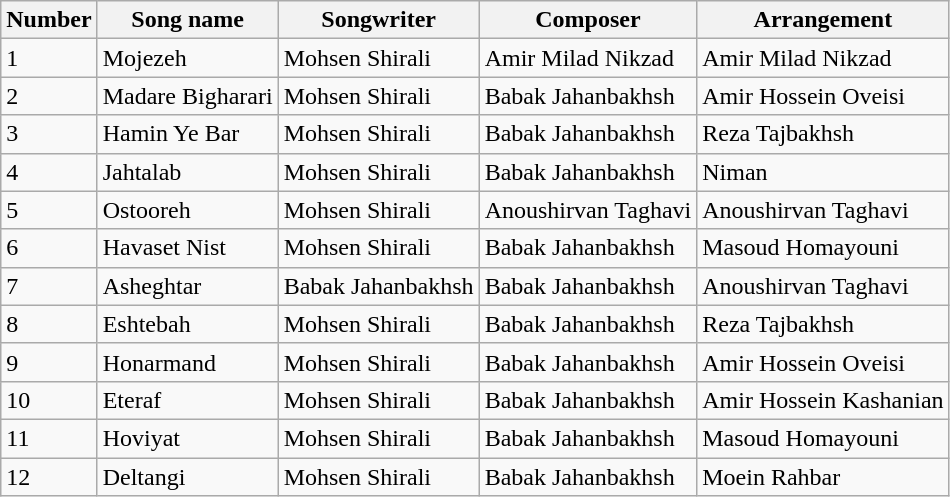<table class="wikitable">
<tr>
<th>Number</th>
<th>Song name</th>
<th>Songwriter</th>
<th>Composer</th>
<th>Arrangement</th>
</tr>
<tr>
<td>1</td>
<td>Mojezeh</td>
<td>Mohsen Shirali</td>
<td>Amir Milad Nikzad</td>
<td>Amir Milad Nikzad</td>
</tr>
<tr>
<td>2</td>
<td>Madare Bigharari</td>
<td>Mohsen Shirali</td>
<td>Babak Jahanbakhsh</td>
<td>Amir Hossein Oveisi</td>
</tr>
<tr>
<td>3</td>
<td>Hamin Ye Bar</td>
<td>Mohsen Shirali</td>
<td>Babak Jahanbakhsh</td>
<td>Reza Tajbakhsh</td>
</tr>
<tr>
<td>4</td>
<td>Jahtalab</td>
<td>Mohsen Shirali</td>
<td>Babak Jahanbakhsh</td>
<td>Niman</td>
</tr>
<tr>
<td>5</td>
<td>Ostooreh</td>
<td>Mohsen Shirali</td>
<td>Anoushirvan Taghavi</td>
<td>Anoushirvan Taghavi</td>
</tr>
<tr>
<td>6</td>
<td>Havaset Nist</td>
<td>Mohsen Shirali</td>
<td>Babak Jahanbakhsh</td>
<td>Masoud Homayouni</td>
</tr>
<tr>
<td>7</td>
<td>Asheghtar</td>
<td>Babak Jahanbakhsh</td>
<td>Babak Jahanbakhsh</td>
<td>Anoushirvan Taghavi</td>
</tr>
<tr>
<td>8</td>
<td>Eshtebah</td>
<td>Mohsen Shirali</td>
<td>Babak Jahanbakhsh</td>
<td>Reza Tajbakhsh</td>
</tr>
<tr>
<td>9</td>
<td>Honarmand</td>
<td>Mohsen Shirali</td>
<td>Babak Jahanbakhsh</td>
<td>Amir Hossein Oveisi</td>
</tr>
<tr>
<td>10</td>
<td>Eteraf</td>
<td>Mohsen Shirali</td>
<td>Babak Jahanbakhsh</td>
<td>Amir Hossein Kashanian</td>
</tr>
<tr>
<td>11</td>
<td>Hoviyat</td>
<td>Mohsen Shirali</td>
<td>Babak Jahanbakhsh</td>
<td>Masoud Homayouni</td>
</tr>
<tr>
<td>12</td>
<td>Deltangi</td>
<td>Mohsen Shirali</td>
<td>Babak Jahanbakhsh</td>
<td>Moein Rahbar</td>
</tr>
</table>
